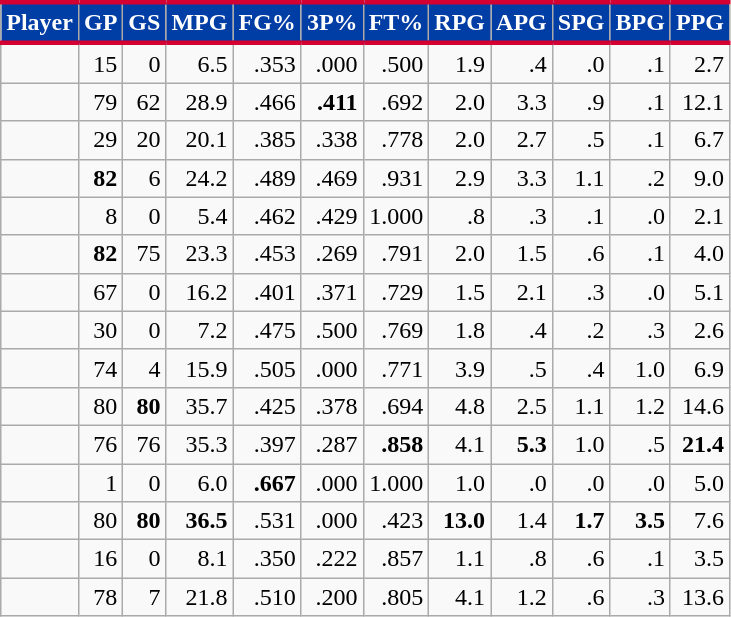<table class="wikitable sortable" style="text-align:right;">
<tr>
<th style="background:#003DA5; color:#FFFFFF; border-top:#D50032 3px solid; border-bottom:#D50032 3px solid;">Player</th>
<th style="background:#003DA5; color:#FFFFFF; border-top:#D50032 3px solid; border-bottom:#D50032 3px solid;">GP</th>
<th style="background:#003DA5; color:#FFFFFF; border-top:#D50032 3px solid; border-bottom:#D50032 3px solid;">GS</th>
<th style="background:#003DA5; color:#FFFFFF; border-top:#D50032 3px solid; border-bottom:#D50032 3px solid;">MPG</th>
<th style="background:#003DA5; color:#FFFFFF; border-top:#D50032 3px solid; border-bottom:#D50032 3px solid;">FG%</th>
<th style="background:#003DA5; color:#FFFFFF; border-top:#D50032 3px solid; border-bottom:#D50032 3px solid;">3P%</th>
<th style="background:#003DA5; color:#FFFFFF; border-top:#D50032 3px solid; border-bottom:#D50032 3px solid;">FT%</th>
<th style="background:#003DA5; color:#FFFFFF; border-top:#D50032 3px solid; border-bottom:#D50032 3px solid;">RPG</th>
<th style="background:#003DA5; color:#FFFFFF; border-top:#D50032 3px solid; border-bottom:#D50032 3px solid;">APG</th>
<th style="background:#003DA5; color:#FFFFFF; border-top:#D50032 3px solid; border-bottom:#D50032 3px solid;">SPG</th>
<th style="background:#003DA5; color:#FFFFFF; border-top:#D50032 3px solid; border-bottom:#D50032 3px solid;">BPG</th>
<th style="background:#003DA5; color:#FFFFFF; border-top:#D50032 3px solid; border-bottom:#D50032 3px solid;">PPG</th>
</tr>
<tr>
<td></td>
<td>15</td>
<td>0</td>
<td>6.5</td>
<td>.353</td>
<td>.000</td>
<td>.500</td>
<td>1.9</td>
<td>.4</td>
<td>.0</td>
<td>.1</td>
<td>2.7</td>
</tr>
<tr>
<td></td>
<td>79</td>
<td>62</td>
<td>28.9</td>
<td>.466</td>
<td><strong>.411</strong></td>
<td>.692</td>
<td>2.0</td>
<td>3.3</td>
<td>.9</td>
<td>.1</td>
<td>12.1</td>
</tr>
<tr>
<td></td>
<td>29</td>
<td>20</td>
<td>20.1</td>
<td>.385</td>
<td>.338</td>
<td>.778</td>
<td>2.0</td>
<td>2.7</td>
<td>.5</td>
<td>.1</td>
<td>6.7</td>
</tr>
<tr>
<td></td>
<td><strong>82</strong></td>
<td>6</td>
<td>24.2</td>
<td>.489</td>
<td>.469</td>
<td>.931</td>
<td>2.9</td>
<td>3.3</td>
<td>1.1</td>
<td>.2</td>
<td>9.0</td>
</tr>
<tr>
<td></td>
<td>8</td>
<td>0</td>
<td>5.4</td>
<td>.462</td>
<td>.429</td>
<td>1.000</td>
<td>.8</td>
<td>.3</td>
<td>.1</td>
<td>.0</td>
<td>2.1</td>
</tr>
<tr>
<td></td>
<td><strong>82</strong></td>
<td>75</td>
<td>23.3</td>
<td>.453</td>
<td>.269</td>
<td>.791</td>
<td>2.0</td>
<td>1.5</td>
<td>.6</td>
<td>.1</td>
<td>4.0</td>
</tr>
<tr>
<td></td>
<td>67</td>
<td>0</td>
<td>16.2</td>
<td>.401</td>
<td>.371</td>
<td>.729</td>
<td>1.5</td>
<td>2.1</td>
<td>.3</td>
<td>.0</td>
<td>5.1</td>
</tr>
<tr>
<td></td>
<td>30</td>
<td>0</td>
<td>7.2</td>
<td>.475</td>
<td>.500</td>
<td>.769</td>
<td>1.8</td>
<td>.4</td>
<td>.2</td>
<td>.3</td>
<td>2.6</td>
</tr>
<tr>
<td></td>
<td>74</td>
<td>4</td>
<td>15.9</td>
<td>.505</td>
<td>.000</td>
<td>.771</td>
<td>3.9</td>
<td>.5</td>
<td>.4</td>
<td>1.0</td>
<td>6.9</td>
</tr>
<tr>
<td></td>
<td>80</td>
<td><strong>80</strong></td>
<td>35.7</td>
<td>.425</td>
<td>.378</td>
<td>.694</td>
<td>4.8</td>
<td>2.5</td>
<td>1.1</td>
<td>1.2</td>
<td>14.6</td>
</tr>
<tr>
<td></td>
<td>76</td>
<td>76</td>
<td>35.3</td>
<td>.397</td>
<td>.287</td>
<td><strong>.858</strong></td>
<td>4.1</td>
<td><strong>5.3</strong></td>
<td>1.0</td>
<td>.5</td>
<td><strong>21.4</strong></td>
</tr>
<tr>
<td></td>
<td>1</td>
<td>0</td>
<td>6.0</td>
<td><strong>.667</strong></td>
<td>.000</td>
<td>1.000</td>
<td>1.0</td>
<td>.0</td>
<td>.0</td>
<td>.0</td>
<td>5.0</td>
</tr>
<tr>
<td></td>
<td>80</td>
<td><strong>80</strong></td>
<td><strong>36.5</strong></td>
<td>.531</td>
<td>.000</td>
<td>.423</td>
<td><strong>13.0</strong></td>
<td>1.4</td>
<td><strong>1.7</strong></td>
<td><strong>3.5</strong></td>
<td>7.6</td>
</tr>
<tr>
<td></td>
<td>16</td>
<td>0</td>
<td>8.1</td>
<td>.350</td>
<td>.222</td>
<td>.857</td>
<td>1.1</td>
<td>.8</td>
<td>.6</td>
<td>.1</td>
<td>3.5</td>
</tr>
<tr>
<td></td>
<td>78</td>
<td>7</td>
<td>21.8</td>
<td>.510</td>
<td>.200</td>
<td>.805</td>
<td>4.1</td>
<td>1.2</td>
<td>.6</td>
<td>.3</td>
<td>13.6</td>
</tr>
</table>
